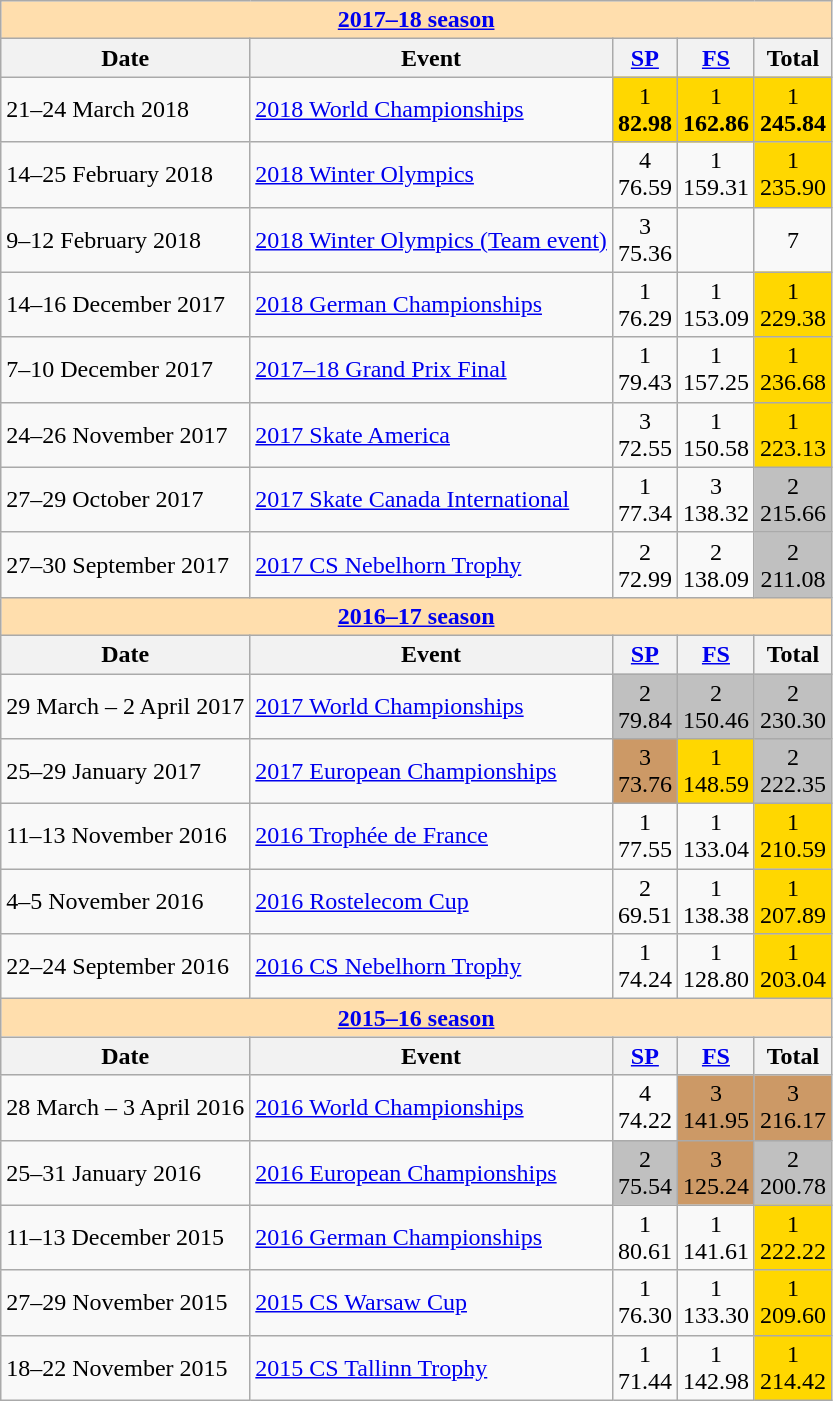<table class="wikitable">
<tr>
<td style="background-color: #ffdead;" colspan=5 align=center><strong><a href='#'>2017–18 season</a></strong></td>
</tr>
<tr>
<th>Date</th>
<th>Event</th>
<th><a href='#'>SP</a></th>
<th><a href='#'>FS</a></th>
<th>Total</th>
</tr>
<tr>
<td>21–24 March 2018</td>
<td><a href='#'>2018 World Championships</a></td>
<td align=center bgcolor=gold>1 <br> <strong>82.98</strong></td>
<td align=center bgcolor=gold>1 <br> <strong>162.86</strong></td>
<td align=center bgcolor=gold>1 <br> <strong>245.84</strong></td>
</tr>
<tr>
<td>14–25 February 2018</td>
<td><a href='#'>2018 Winter Olympics</a></td>
<td align=center>4 <br> 76.59</td>
<td align=center>1 <br> 159.31</td>
<td align=center bgcolor=gold>1 <br> 235.90</td>
</tr>
<tr>
<td>9–12 February 2018</td>
<td><a href='#'>2018 Winter Olympics (Team event)</a></td>
<td align=center>3 <br> 75.36</td>
<td align=center><br></td>
<td align=center>7</td>
</tr>
<tr>
<td>14–16 December 2017</td>
<td><a href='#'>2018 German Championships</a></td>
<td align=center>1 <br> 76.29</td>
<td align=center>1 <br> 153.09</td>
<td align=center bgcolor=gold>1 <br> 229.38</td>
</tr>
<tr>
<td>7–10 December 2017</td>
<td><a href='#'>2017–18 Grand Prix Final</a></td>
<td align=center>1 <br> 79.43</td>
<td align=center>1 <br> 157.25</td>
<td align=center bgcolor=gold>1 <br> 236.68</td>
</tr>
<tr>
<td>24–26 November 2017</td>
<td><a href='#'>2017 Skate America</a></td>
<td align=center>3 <br> 72.55</td>
<td align=center>1 <br> 150.58</td>
<td align=center bgcolor=gold>1 <br> 223.13</td>
</tr>
<tr>
<td>27–29 October 2017</td>
<td><a href='#'>2017 Skate Canada International</a></td>
<td align=center>1 <br> 77.34</td>
<td align=center>3 <br> 138.32</td>
<td align=center bgcolor=silver>2 <br> 215.66</td>
</tr>
<tr>
<td>27–30 September 2017</td>
<td><a href='#'>2017 CS Nebelhorn Trophy</a></td>
<td align=center>2 <br> 72.99</td>
<td align=center>2 <br> 138.09</td>
<td align=center bgcolor=silver>2 <br> 211.08</td>
</tr>
<tr>
<td style="background-color: #ffdead;" colspan=5 align=center><strong><a href='#'>2016–17 season</a></strong></td>
</tr>
<tr>
<th>Date</th>
<th>Event</th>
<th><a href='#'>SP</a></th>
<th><a href='#'>FS</a></th>
<th>Total</th>
</tr>
<tr>
<td>29 March – 2 April 2017</td>
<td><a href='#'>2017 World Championships</a></td>
<td align=center bgcolor=silver>2 <br> 79.84</td>
<td align=center bgcolor=silver>2 <br> 150.46</td>
<td align=center bgcolor=silver>2 <br> 230.30</td>
</tr>
<tr>
<td>25–29 January 2017</td>
<td><a href='#'>2017 European Championships</a></td>
<td align=center bgcolor=cc9966>3 <br> 73.76</td>
<td align=center bgcolor=gold>1 <br> 148.59</td>
<td align=center bgcolor=silver>2 <br> 222.35</td>
</tr>
<tr>
<td>11–13 November 2016</td>
<td><a href='#'>2016 Trophée de France</a></td>
<td align=center>1 <br> 77.55</td>
<td align=center>1 <br> 133.04</td>
<td align=center bgcolor=gold>1 <br> 210.59</td>
</tr>
<tr>
<td>4–5 November 2016</td>
<td><a href='#'>2016 Rostelecom Cup</a></td>
<td align=center>2 <br> 69.51</td>
<td align=center>1 <br> 138.38</td>
<td align=center bgcolor=gold>1 <br> 207.89</td>
</tr>
<tr>
<td>22–24 September 2016</td>
<td><a href='#'>2016 CS Nebelhorn Trophy</a></td>
<td align=center>1 <br> 74.24</td>
<td align=center>1 <br> 128.80</td>
<td align=center bgcolor=gold>1 <br> 203.04</td>
</tr>
<tr>
<td style="background-color: #ffdead;" colspan=5 align=center><strong><a href='#'>2015–16 season</a></strong></td>
</tr>
<tr>
<th>Date</th>
<th>Event</th>
<th><a href='#'>SP</a></th>
<th><a href='#'>FS</a></th>
<th>Total</th>
</tr>
<tr>
<td>28 March – 3 April 2016</td>
<td><a href='#'>2016 World Championships</a></td>
<td align=center>4 <br> 74.22</td>
<td align=center bgcolor=cc9966>3 <br> 141.95</td>
<td align=center bgcolor=cc9966>3 <br> 216.17</td>
</tr>
<tr>
<td>25–31 January 2016</td>
<td><a href='#'>2016 European Championships</a></td>
<td align=center bgcolor=silver>2 <br> 75.54</td>
<td align=center bgcolor=cc9966>3 <br> 125.24</td>
<td align=center bgcolor=silver>2 <br> 200.78</td>
</tr>
<tr>
<td>11–13 December 2015</td>
<td><a href='#'>2016 German Championships</a></td>
<td align=center>1 <br> 80.61</td>
<td align=center>1 <br> 141.61</td>
<td align=center bgcolor=gold>1 <br> 222.22</td>
</tr>
<tr>
<td>27–29 November 2015</td>
<td><a href='#'>2015 CS Warsaw Cup</a></td>
<td align=center>1 <br> 76.30</td>
<td align=center>1 <br> 133.30</td>
<td align=center bgcolor=gold>1 <br> 209.60</td>
</tr>
<tr>
<td>18–22 November 2015</td>
<td><a href='#'>2015 CS Tallinn Trophy</a></td>
<td align=center>1 <br> 71.44</td>
<td align=center>1 <br> 142.98</td>
<td align=center bgcolor=gold>1 <br> 214.42</td>
</tr>
</table>
